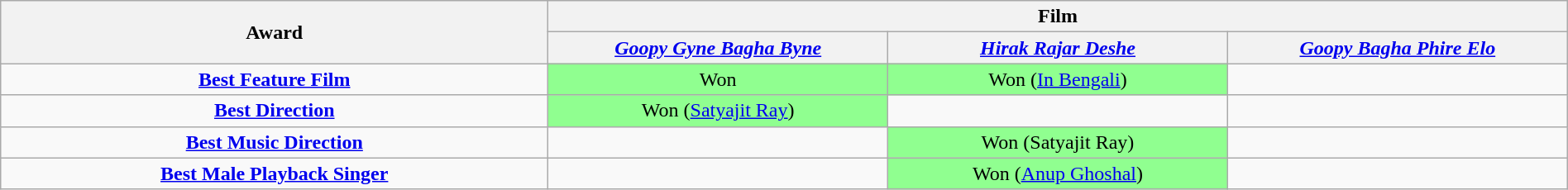<table class="wikitable" style="text-align:center;" width="100%">
<tr>
<th style="width:214px;" rowspan="2">Award</th>
<th colspan="3">Film</th>
</tr>
<tr>
<th style="width:130px;"><em><a href='#'>Goopy Gyne Bagha Byne</a></em></th>
<th style="width:130px;"><em><a href='#'>Hirak Rajar Deshe</a></em></th>
<th style="width:130px;"><em><a href='#'>Goopy Bagha Phire Elo</a></em></th>
</tr>
<tr>
<td><strong><a href='#'>Best Feature Film</a></strong></td>
<td style="background:#90ff90">Won</td>
<td style="background:#90ff90">Won (<a href='#'>In Bengali</a>)</td>
<td></td>
</tr>
<tr>
<td><strong><a href='#'>Best Direction</a></strong></td>
<td style="background:#90ff90">Won (<a href='#'>Satyajit Ray</a>)</td>
<td></td>
<td></td>
</tr>
<tr>
<td><strong><a href='#'>Best Music Direction</a></strong></td>
<td></td>
<td style="background:#90ff90">Won (Satyajit Ray)</td>
<td></td>
</tr>
<tr>
<td><strong><a href='#'>Best Male Playback Singer</a></strong></td>
<td></td>
<td style="background:#90ff90">Won (<a href='#'>Anup Ghoshal</a>)</td>
<td></td>
</tr>
</table>
